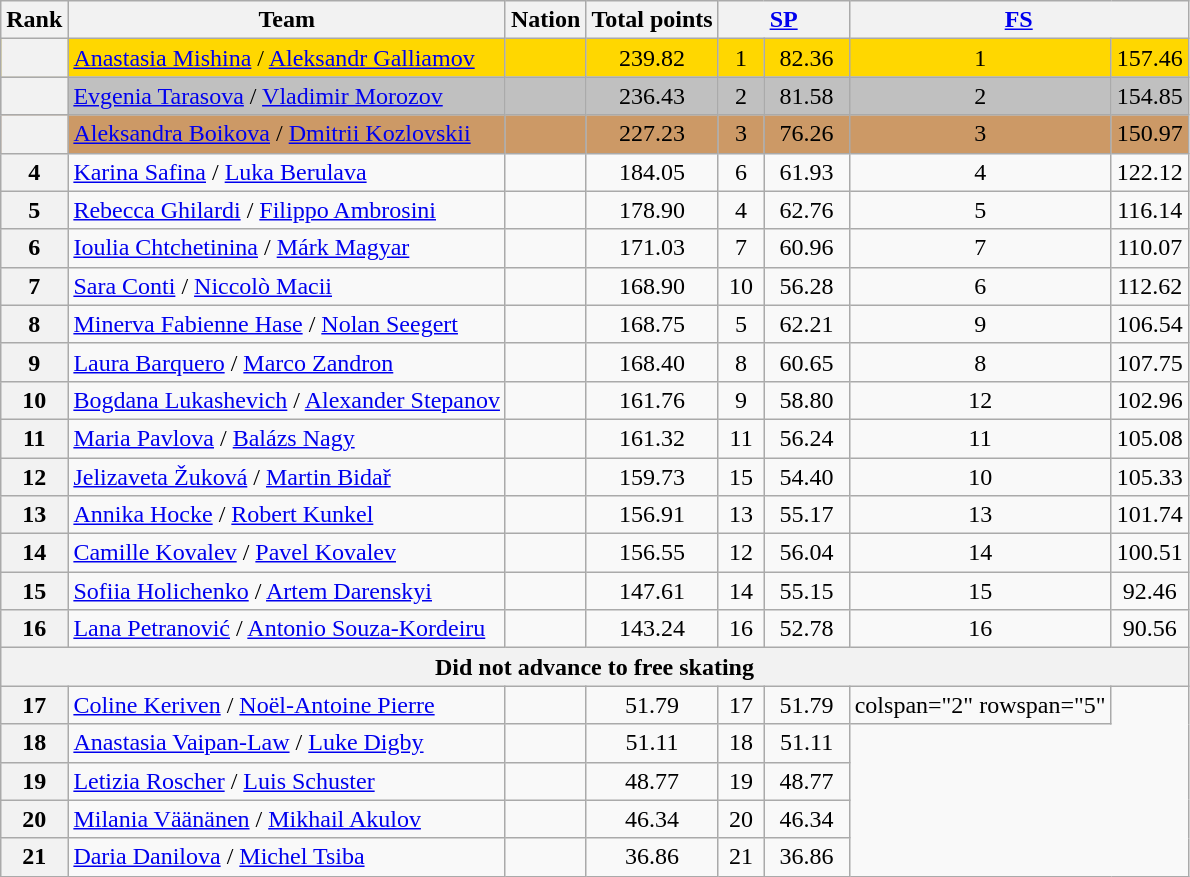<table class="wikitable sortable" style="text-align:left">
<tr>
<th scope="col">Rank</th>
<th scope="col">Team</th>
<th scope="col">Nation</th>
<th scope="col">Total points</th>
<th colspan="2" scope="col" width="80px"><a href='#'>SP</a></th>
<th colspan="2" scope="col" width="80px"><a href='#'>FS</a></th>
</tr>
<tr bgcolor="gold">
<th scope="row"></th>
<td><a href='#'>Anastasia Mishina</a> / <a href='#'>Aleksandr Galliamov</a></td>
<td></td>
<td align="center">239.82</td>
<td align="center">1</td>
<td align="center">82.36</td>
<td align="center">1</td>
<td align="center">157.46</td>
</tr>
<tr bgcolor="silver">
<th scope="row"></th>
<td><a href='#'>Evgenia Tarasova</a> / <a href='#'>Vladimir Morozov</a></td>
<td></td>
<td align="center">236.43</td>
<td align="center">2</td>
<td align="center">81.58</td>
<td align="center">2</td>
<td align="center">154.85</td>
</tr>
<tr bgcolor="#cc9966">
<th scope="row"></th>
<td><a href='#'>Aleksandra Boikova</a> / <a href='#'>Dmitrii Kozlovskii</a></td>
<td></td>
<td align="center">227.23</td>
<td align="center">3</td>
<td align="center">76.26</td>
<td align="center">3</td>
<td align="center">150.97</td>
</tr>
<tr>
<th scope="row">4</th>
<td><a href='#'>Karina Safina</a> / <a href='#'>Luka Berulava</a></td>
<td></td>
<td align="center">184.05</td>
<td align="center">6</td>
<td align="center">61.93</td>
<td align="center">4</td>
<td align="center">122.12</td>
</tr>
<tr>
<th scope="row">5</th>
<td><a href='#'>Rebecca Ghilardi</a> / <a href='#'>Filippo Ambrosini</a></td>
<td></td>
<td align="center">178.90</td>
<td align="center">4</td>
<td align="center">62.76</td>
<td align="center">5</td>
<td align="center">116.14</td>
</tr>
<tr>
<th scope="row">6</th>
<td><a href='#'>Ioulia Chtchetinina</a> / <a href='#'>Márk Magyar</a></td>
<td></td>
<td align="center">171.03</td>
<td align="center">7</td>
<td align="center">60.96</td>
<td align="center">7</td>
<td align="center">110.07</td>
</tr>
<tr>
<th scope="row">7</th>
<td><a href='#'>Sara Conti</a> / <a href='#'>Niccolò Macii</a></td>
<td></td>
<td align="center">168.90</td>
<td align="center">10</td>
<td align="center">56.28</td>
<td align="center">6</td>
<td align="center">112.62</td>
</tr>
<tr>
<th scope="row">8</th>
<td><a href='#'>Minerva Fabienne Hase</a> / <a href='#'>Nolan Seegert</a></td>
<td></td>
<td align="center">168.75</td>
<td align="center">5</td>
<td align="center">62.21</td>
<td align="center">9</td>
<td align="center">106.54</td>
</tr>
<tr>
<th scope="row">9</th>
<td><a href='#'>Laura Barquero</a> / <a href='#'>Marco Zandron</a></td>
<td></td>
<td align="center">168.40</td>
<td align="center">8</td>
<td align="center">60.65</td>
<td align="center">8</td>
<td align="center">107.75</td>
</tr>
<tr>
<th scope="row">10</th>
<td><a href='#'>Bogdana Lukashevich</a> / <a href='#'>Alexander Stepanov</a></td>
<td></td>
<td align="center">161.76</td>
<td align="center">9</td>
<td align="center">58.80</td>
<td align="center">12</td>
<td align="center">102.96</td>
</tr>
<tr>
<th scope="row">11</th>
<td><a href='#'>Maria Pavlova</a> / <a href='#'>Balázs Nagy</a></td>
<td></td>
<td align="center">161.32</td>
<td align="center">11</td>
<td align="center">56.24</td>
<td align="center">11</td>
<td align="center">105.08</td>
</tr>
<tr>
<th scope="row">12</th>
<td><a href='#'>Jelizaveta Žuková</a> / <a href='#'>Martin Bidař</a></td>
<td></td>
<td align="center">159.73</td>
<td align="center">15</td>
<td align="center">54.40</td>
<td align="center">10</td>
<td align="center">105.33</td>
</tr>
<tr>
<th scope="row">13</th>
<td><a href='#'>Annika Hocke</a> / <a href='#'>Robert Kunkel</a></td>
<td></td>
<td align="center">156.91</td>
<td align="center">13</td>
<td align="center">55.17</td>
<td align="center">13</td>
<td align="center">101.74</td>
</tr>
<tr>
<th scope="row">14</th>
<td><a href='#'>Camille Kovalev</a> / <a href='#'>Pavel Kovalev</a></td>
<td></td>
<td align="center">156.55</td>
<td align="center">12</td>
<td align="center">56.04</td>
<td align="center">14</td>
<td align="center">100.51</td>
</tr>
<tr>
<th scope="row">15</th>
<td><a href='#'>Sofiia Holichenko</a> / <a href='#'>Artem Darenskyi</a></td>
<td></td>
<td align="center">147.61</td>
<td align="center">14</td>
<td align="center">55.15</td>
<td align="center">15</td>
<td align="center">92.46</td>
</tr>
<tr>
<th scope="row">16</th>
<td><a href='#'>Lana Petranović</a> / <a href='#'>Antonio Souza-Kordeiru</a></td>
<td></td>
<td align="center">143.24</td>
<td align="center">16</td>
<td align="center">52.78</td>
<td align="center">16</td>
<td align="center">90.56</td>
</tr>
<tr>
<th colspan=8>Did not advance to free skating</th>
</tr>
<tr>
<th scope="row">17</th>
<td><a href='#'>Coline Keriven</a> / <a href='#'>Noël-Antoine Pierre</a></td>
<td></td>
<td align="center">51.79</td>
<td align="center">17</td>
<td align="center">51.79</td>
<td>colspan="2" rowspan="5" </td>
</tr>
<tr>
<th scope="row">18</th>
<td><a href='#'>Anastasia Vaipan-Law</a> / <a href='#'>Luke Digby</a></td>
<td></td>
<td align="center">51.11</td>
<td align="center">18</td>
<td align="center">51.11</td>
</tr>
<tr>
<th scope="row">19</th>
<td><a href='#'>Letizia Roscher</a> / <a href='#'>Luis Schuster</a></td>
<td></td>
<td align="center">48.77</td>
<td align="center">19</td>
<td align="center">48.77</td>
</tr>
<tr>
<th scope="row">20</th>
<td><a href='#'>Milania Väänänen</a> / <a href='#'>Mikhail Akulov</a></td>
<td></td>
<td align="center">46.34</td>
<td align="center">20</td>
<td align="center">46.34</td>
</tr>
<tr>
<th scope="row">21</th>
<td><a href='#'>Daria Danilova</a> / <a href='#'>Michel Tsiba</a></td>
<td></td>
<td align="center">36.86</td>
<td align="center">21</td>
<td align="center">36.86</td>
</tr>
</table>
